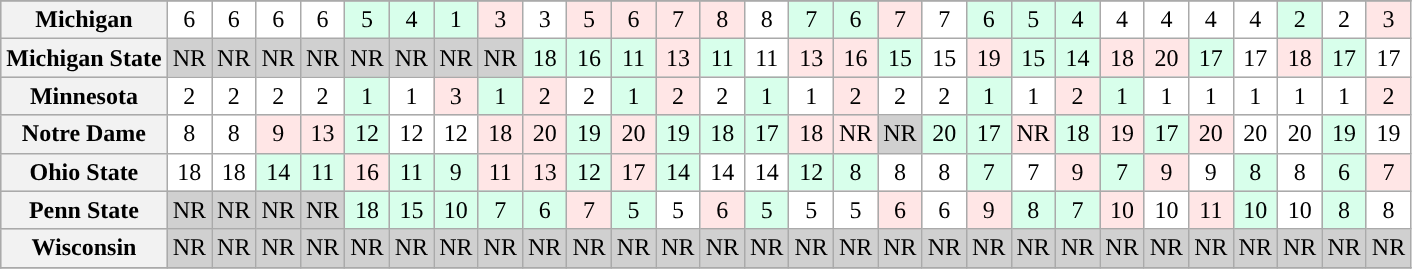<table class="wikitable sortable" style="text-align: center;">
<tr>
</tr>
<tr bgcolor=d0d0d0>
<th>Michigan</th>
<td bgcolor=ffffff>6</td>
<td bgcolor=ffffff>6</td>
<td bgcolor=ffffff>6</td>
<td bgcolor=ffffff>6</td>
<td bgcolor=D8FFEB>5</td>
<td bgcolor=D8FFEB>4</td>
<td bgcolor=D8FFEB>1</td>
<td bgcolor=FFE6E6>3</td>
<td bgcolor=FFFFFF>3</td>
<td bgcolor=FFE6E6>5</td>
<td bgcolor=FFE6E6>6</td>
<td bgcolor=FFE6E6>7</td>
<td bgcolor=FFE6E6>8</td>
<td bgcolor=FFFFFF>8</td>
<td bgcolor=D8FFEB>7</td>
<td bgcolor=D8FFEB>6</td>
<td bgcolor=FFE6E6>7</td>
<td bgcolor=FFFFFF>7</td>
<td bgcolor=D8FFEB>6</td>
<td bgcolor=D8FFEB>5</td>
<td bgcolor=D8FFEB>4</td>
<td bgcolor=FFFFFF>4</td>
<td bgcolor=FFFFFF>4</td>
<td bgcolor=FFFFFF>4</td>
<td bgcolor=FFFFFF>4</td>
<td bgcolor=D8FFEB>2</td>
<td bgcolor=ffffff>2</td>
<td bgcolor=FFE6E6>3</td>
</tr>
<tr bgcolor=d0d0d0>
<th>Michigan State</th>
<td>NR</td>
<td>NR</td>
<td>NR</td>
<td>NR</td>
<td>NR</td>
<td>NR</td>
<td>NR</td>
<td>NR</td>
<td bgcolor=D8FFEB>18</td>
<td bgcolor=D8FFEB>16</td>
<td bgcolor=D8FFEB>11</td>
<td bgcolor=FFE6E6>13</td>
<td bgcolor=D8FFEB>11</td>
<td bgcolor=FFFFFF>11</td>
<td bgcolor=FFE6E6>13</td>
<td bgcolor=FFE6E6>16</td>
<td bgcolor=D8FFEB>15</td>
<td bgcolor=ffffff>15</td>
<td bgcolor=FFE6E6>19</td>
<td bgcolor=D8FFEB>15</td>
<td bgcolor=D8FFEB>14</td>
<td bgcolor=FFE6E6>18</td>
<td bgcolor=FFE6E6>20</td>
<td bgcolor=D8FFEB>17</td>
<td bgcolor=FFFFFF>17</td>
<td bgcolor=FFE6E6>18</td>
<td bgcolor=D8FFEB>17</td>
<td bgcolor=FFFFFF>17</td>
</tr>
<tr bgcolor=d0d0d0>
<th>Minnesota</th>
<td bgcolor=ffffff>2</td>
<td bgcolor=ffffff>2</td>
<td bgcolor=ffffff>2</td>
<td bgcolor=ffffff>2</td>
<td bgcolor=D8FFEB>1</td>
<td bgcolor=ffffff>1</td>
<td bgcolor=FFE6E6>3</td>
<td bgcolor=D8FFEB>1</td>
<td bgcolor=FFE6E6>2</td>
<td bgcolor=ffffff>2</td>
<td bgcolor=D8FFEB>1</td>
<td bgcolor=FFE6E6>2</td>
<td bgcolor=ffffff>2</td>
<td bgcolor=D8FFEB>1</td>
<td bgcolor=ffffff>1</td>
<td bgcolor=FFE6E6>2</td>
<td bgcolor=ffffff>2</td>
<td bgcolor=ffffff>2</td>
<td bgcolor=D8FFEB>1</td>
<td bgcolor=ffffff>1</td>
<td bgcolor=FFE6E6>2</td>
<td bgcolor=D8FFEB>1</td>
<td bgcolor=ffffff>1</td>
<td bgcolor=ffffff>1</td>
<td bgcolor=ffffff>1</td>
<td bgcolor=ffffff>1</td>
<td bgcolor=ffffff>1</td>
<td bgcolor=FFE6E6>2</td>
</tr>
<tr bgcolor=d0d0d0>
<th>Notre Dame</th>
<td bgcolor=ffffff>8</td>
<td bgcolor=ffffff>8</td>
<td bgcolor=FFE6E6>9</td>
<td bgcolor=FFE6E6>13</td>
<td bgcolor=D8FFEB>12</td>
<td bgcolor=ffffff>12</td>
<td bgcolor=ffffff>12</td>
<td bgcolor=FFE6E6>18</td>
<td bgcolor=FFE6E6>20</td>
<td bgcolor=D8FFEB>19</td>
<td bgcolor=FFE6E6>20</td>
<td bgcolor=D8FFEB>19</td>
<td bgcolor=D8FFEB>18</td>
<td bgcolor=D8FFEB>17</td>
<td bgcolor=FFE6E6>18</td>
<td bgcolor=FFE6E6>NR</td>
<td>NR</td>
<td bgcolor=D8FFEB>20</td>
<td bgcolor=D8FFEB>17</td>
<td bgcolor=FFE6E6>NR</td>
<td bgcolor=D8FFEB>18</td>
<td bgcolor=FFE6E6>19</td>
<td bgcolor=D8FFEB>17</td>
<td bgcolor=FFE6E6>20</td>
<td bgcolor=ffffff>20</td>
<td bgcolor=ffffff>20</td>
<td bgcolor=D8FFEB>19</td>
<td bgcolor=ffffff>19</td>
</tr>
<tr bgcolor=d0d0d0>
<th>Ohio State</th>
<td bgcolor=ffffff>18</td>
<td bgcolor=ffffff>18</td>
<td bgcolor=D8FFEB>14</td>
<td bgcolor=D8FFEB>11</td>
<td bgcolor=FFE6E6>16</td>
<td bgcolor=D8FFEB>11</td>
<td bgcolor=D8FFEB>9</td>
<td bgcolor=FFE6E6>11</td>
<td bgcolor=FFE6E6>13</td>
<td bgcolor=D8FFEB>12</td>
<td bgcolor=FFE6E6>17</td>
<td bgcolor=D8FFEB>14</td>
<td bgcolor=ffffff>14</td>
<td bgcolor=ffffff>14</td>
<td bgcolor=D8FFEB>12</td>
<td bgcolor=D8FFEB>8</td>
<td bgcolor=ffffff>8</td>
<td bgcolor=ffffff>8</td>
<td bgcolor=D8FFEB>7</td>
<td bgcolor=ffffff>7</td>
<td bgcolor=FFE6E6>9</td>
<td bgcolor=D8FFEB>7</td>
<td bgcolor=FFE6E6>9</td>
<td bgcolor=ffffff>9</td>
<td bgcolor=D8FFEB>8</td>
<td bgcolor=ffffff>8</td>
<td bgcolor=D8FFEB>6</td>
<td bgcolor=FFE6E6>7</td>
</tr>
<tr bgcolor=d0d0d0>
<th>Penn State</th>
<td>NR</td>
<td>NR</td>
<td>NR</td>
<td>NR</td>
<td bgcolor=D8FFEB>18</td>
<td bgcolor=D8FFEB>15</td>
<td bgcolor=D8FFEB>10</td>
<td bgcolor=D8FFEB>7</td>
<td bgcolor=D8FFEB>6</td>
<td bgcolor=FFE6E6>7</td>
<td bgcolor=D8FFEB>5</td>
<td bgcolor=ffffff>5</td>
<td bgcolor=FFE6E6>6</td>
<td bgcolor=D8FFEB>5</td>
<td bgcolor=ffffff>5</td>
<td bgcolor=ffffff>5</td>
<td bgcolor=FFE6E6>6</td>
<td bgcolor=ffffff>6</td>
<td bgcolor=FFE6E6>9</td>
<td bgcolor=D8FFEB>8</td>
<td bgcolor=D8FFEB>7</td>
<td bgcolor=FFE6E6>10</td>
<td bgcolor=ffffff>10</td>
<td bgcolor=FFE6E6>11</td>
<td bgcolor=D8FFEB>10</td>
<td bgcolor=ffffff>10</td>
<td bgcolor=D8FFEB>8</td>
<td bgcolor=ffffff>8</td>
</tr>
<tr bgcolor=d0d0d0>
<th>Wisconsin</th>
<td>NR</td>
<td>NR</td>
<td>NR</td>
<td>NR</td>
<td>NR</td>
<td>NR</td>
<td>NR</td>
<td>NR</td>
<td>NR</td>
<td>NR</td>
<td>NR</td>
<td>NR</td>
<td>NR</td>
<td>NR</td>
<td>NR</td>
<td>NR</td>
<td>NR</td>
<td>NR</td>
<td>NR</td>
<td>NR</td>
<td>NR</td>
<td>NR</td>
<td>NR</td>
<td>NR</td>
<td>NR</td>
<td>NR</td>
<td>NR</td>
<td>NR</td>
</tr>
<tr>
</tr>
</table>
